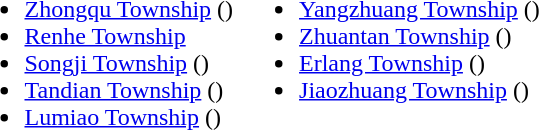<table>
<tr>
<td valign="top"><br><ul><li><a href='#'>Zhongqu Township</a> ()</li><li><a href='#'>Renhe Township</a></li><li><a href='#'>Songji Township</a> ()</li><li><a href='#'>Tandian Township</a> ()</li><li><a href='#'>Lumiao Township</a> ()</li></ul></td>
<td valign="top"><br><ul><li><a href='#'>Yangzhuang Township</a> ()</li><li><a href='#'>Zhuantan Township</a> ()</li><li><a href='#'>Erlang Township</a> ()</li><li><a href='#'>Jiaozhuang Township</a> ()</li></ul></td>
</tr>
</table>
